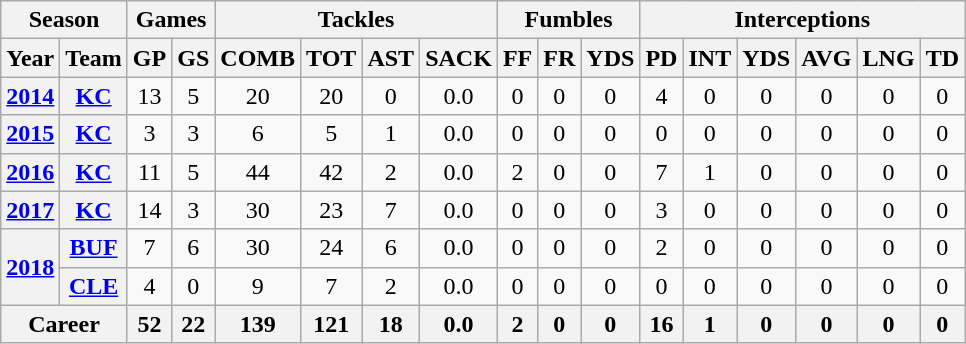<table class="wikitable" style="text-align:center">
<tr>
<th colspan=2>Season</th>
<th colspan=2>Games</th>
<th colspan=4>Tackles</th>
<th colspan=3>Fumbles</th>
<th colspan=6>Interceptions</th>
</tr>
<tr>
<th>Year</th>
<th>Team</th>
<th>GP</th>
<th>GS</th>
<th>COMB</th>
<th>TOT</th>
<th>AST</th>
<th>SACK</th>
<th>FF</th>
<th>FR</th>
<th>YDS</th>
<th>PD</th>
<th>INT</th>
<th>YDS</th>
<th>AVG</th>
<th>LNG</th>
<th>TD</th>
</tr>
<tr>
<th><a href='#'>2014</a></th>
<th><a href='#'>KC</a></th>
<td>13</td>
<td>5</td>
<td>20</td>
<td>20</td>
<td>0</td>
<td>0.0</td>
<td>0</td>
<td>0</td>
<td>0</td>
<td>4</td>
<td>0</td>
<td>0</td>
<td>0</td>
<td>0</td>
<td>0</td>
</tr>
<tr>
<th><a href='#'>2015</a></th>
<th><a href='#'>KC</a></th>
<td>3</td>
<td>3</td>
<td>6</td>
<td>5</td>
<td>1</td>
<td>0.0</td>
<td>0</td>
<td>0</td>
<td>0</td>
<td>0</td>
<td>0</td>
<td>0</td>
<td>0</td>
<td>0</td>
<td>0</td>
</tr>
<tr>
<th><a href='#'>2016</a></th>
<th><a href='#'>KC</a></th>
<td>11</td>
<td>5</td>
<td>44</td>
<td>42</td>
<td>2</td>
<td>0.0</td>
<td>2</td>
<td>0</td>
<td>0</td>
<td>7</td>
<td>1</td>
<td>0</td>
<td>0</td>
<td>0</td>
<td>0</td>
</tr>
<tr>
<th><a href='#'>2017</a></th>
<th><a href='#'>KC</a></th>
<td>14</td>
<td>3</td>
<td>30</td>
<td>23</td>
<td>7</td>
<td>0.0</td>
<td>0</td>
<td>0</td>
<td>0</td>
<td>3</td>
<td>0</td>
<td>0</td>
<td>0</td>
<td>0</td>
<td>0</td>
</tr>
<tr>
<th rowspan="2"><a href='#'>2018</a></th>
<th><a href='#'>BUF</a></th>
<td>7</td>
<td>6</td>
<td>30</td>
<td>24</td>
<td>6</td>
<td>0.0</td>
<td>0</td>
<td>0</td>
<td>0</td>
<td>2</td>
<td>0</td>
<td>0</td>
<td>0</td>
<td>0</td>
<td>0</td>
</tr>
<tr>
<th><a href='#'>CLE</a></th>
<td>4</td>
<td>0</td>
<td>9</td>
<td>7</td>
<td>2</td>
<td>0.0</td>
<td>0</td>
<td>0</td>
<td>0</td>
<td>0</td>
<td>0</td>
<td>0</td>
<td>0</td>
<td>0</td>
<td>0</td>
</tr>
<tr>
<th colspan="2">Career</th>
<th>52</th>
<th>22</th>
<th>139</th>
<th>121</th>
<th>18</th>
<th>0.0</th>
<th>2</th>
<th>0</th>
<th>0</th>
<th>16</th>
<th>1</th>
<th>0</th>
<th>0</th>
<th>0</th>
<th>0</th>
</tr>
</table>
